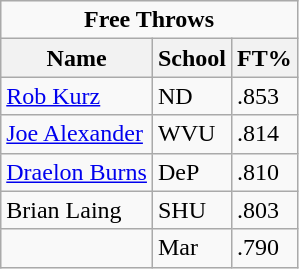<table class="wikitable">
<tr>
<td colspan=3 style="text-align:center;"><strong>Free Throws</strong></td>
</tr>
<tr>
<th>Name</th>
<th>School</th>
<th>FT%</th>
</tr>
<tr>
<td><a href='#'>Rob Kurz</a></td>
<td>ND</td>
<td>.853</td>
</tr>
<tr>
<td><a href='#'>Joe Alexander</a></td>
<td>WVU</td>
<td>.814</td>
</tr>
<tr>
<td><a href='#'>Draelon Burns</a></td>
<td>DeP</td>
<td>.810</td>
</tr>
<tr>
<td>Brian Laing</td>
<td>SHU</td>
<td>.803</td>
</tr>
<tr>
<td></td>
<td>Mar</td>
<td>.790</td>
</tr>
</table>
